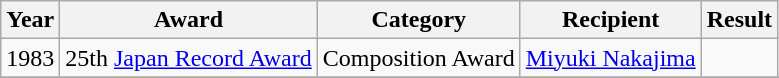<table class="wikitable sortable">
<tr>
<th>Year</th>
<th>Award</th>
<th>Category</th>
<th>Recipient</th>
<th>Result</th>
</tr>
<tr>
<td>1983</td>
<td>25th <a href='#'>Japan Record Award</a></td>
<td>Composition Award</td>
<td><a href='#'>Miyuki Nakajima</a></td>
<td></td>
</tr>
<tr>
</tr>
</table>
